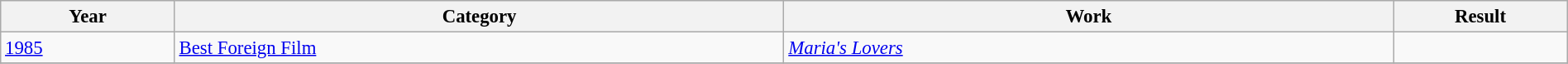<table class="wikitable sortable" width="100%" style="font-size: 95%">
<tr>
<th width="10%">Year</th>
<th width="35%">Category</th>
<th width="35%">Work</th>
<th width="10%">Result</th>
</tr>
<tr>
<td><a href='#'>1985</a></td>
<td><a href='#'>Best Foreign Film</a></td>
<td><em><a href='#'>Maria's Lovers</a></em></td>
<td></td>
</tr>
<tr>
</tr>
</table>
